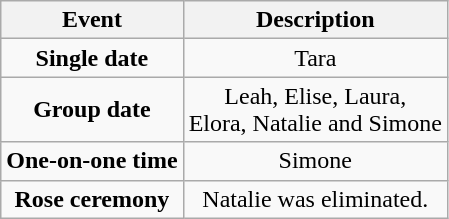<table class="wikitable sortable" style="text-align:center;">
<tr>
<th>Event</th>
<th>Description</th>
</tr>
<tr>
<td><strong>Single date</strong></td>
<td>Tara</td>
</tr>
<tr>
<td><strong>Group date</strong></td>
<td>Leah, Elise, Laura,<br> Elora, Natalie and Simone</td>
</tr>
<tr>
<td><strong>One-on-one time</strong></td>
<td>Simone</td>
</tr>
<tr>
<td><strong>Rose ceremony</strong></td>
<td>Natalie was eliminated.</td>
</tr>
</table>
